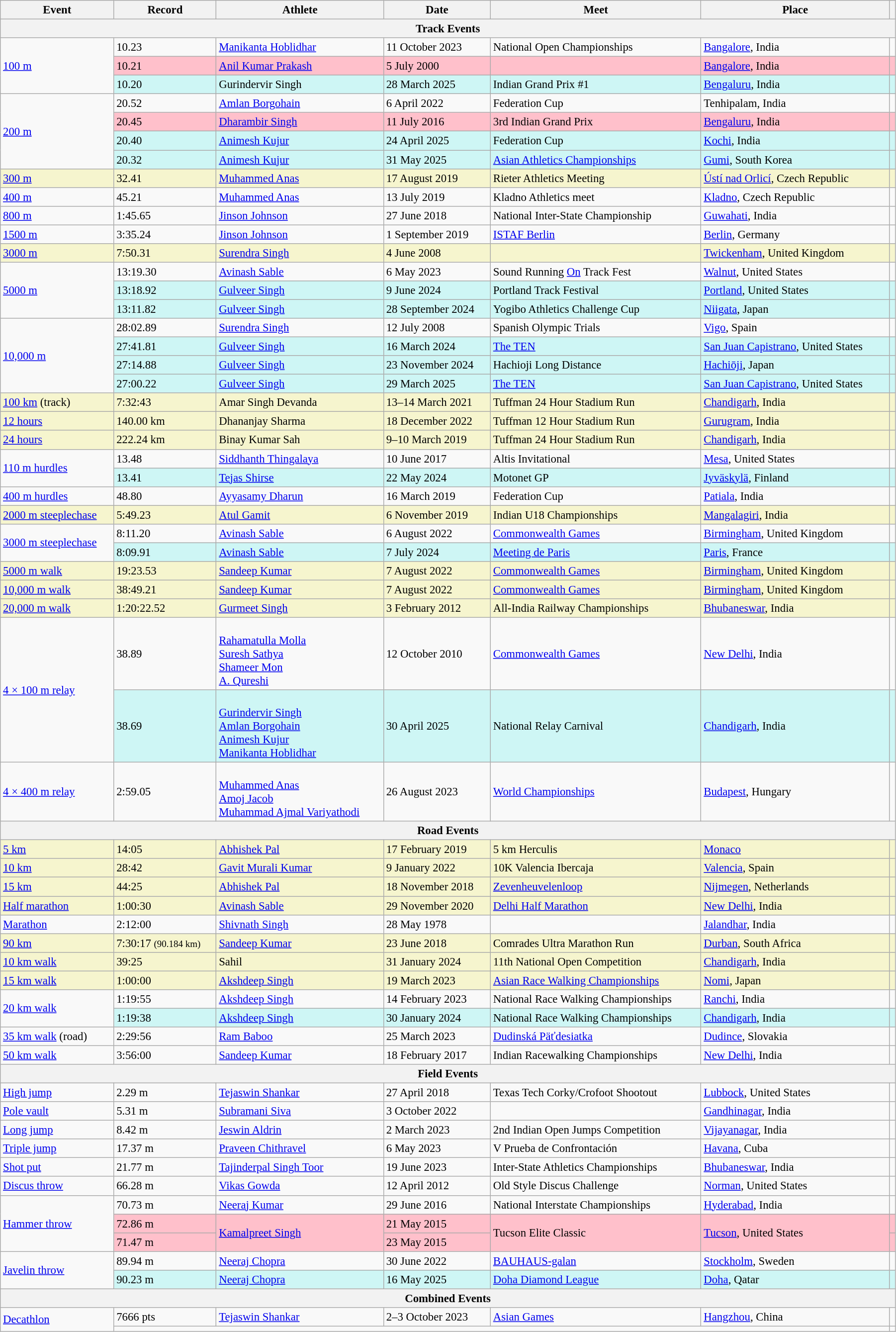<table class="wikitable" style="font-size:95%; width: 95%;">
<tr>
<th>Event</th>
<th>Record</th>
<th>Athlete</th>
<th>Date</th>
<th>Meet</th>
<th>Place</th>
<th></th>
</tr>
<tr>
<th colspan="7">Track Events</th>
</tr>
<tr>
<td rowspan=3><a href='#'>100 m</a></td>
<td>10.23 </td>
<td><a href='#'>Manikanta Hoblidhar</a></td>
<td>11 October 2023</td>
<td>National Open Championships</td>
<td><a href='#'>Bangalore</a>, India</td>
<td></td>
</tr>
<tr style="background:pink">
<td>10.21 </td>
<td><a href='#'>Anil Kumar Prakash</a></td>
<td>5 July 2000</td>
<td></td>
<td><a href='#'>Bangalore</a>, India</td>
<td></td>
</tr>
<tr bgcolor=#CEF6F5>
<td>10.20 </td>
<td>Gurindervir Singh</td>
<td>28 March 2025</td>
<td>Indian Grand Prix #1</td>
<td><a href='#'>Bengaluru</a>, India</td>
<td></td>
</tr>
<tr>
<td rowspan="4"><a href='#'>200 m</a></td>
<td>20.52 </td>
<td><a href='#'>Amlan Borgohain</a></td>
<td>6 April 2022</td>
<td>Federation Cup</td>
<td>Tenhipalam, India</td>
<td></td>
</tr>
<tr style="background:pink">
<td>20.45  </td>
<td><a href='#'>Dharambir Singh</a></td>
<td>11 July 2016</td>
<td>3rd Indian Grand Prix</td>
<td><a href='#'>Bengaluru</a>, India</td>
<td></td>
</tr>
<tr bgcolor=#CEF6F5>
<td>20.40 </td>
<td><a href='#'>Animesh Kujur</a></td>
<td>24 April 2025</td>
<td>Federation Cup</td>
<td><a href='#'>Kochi</a>, India</td>
<td></td>
</tr>
<tr bgcolor=#CEF6F5>
<td>20.32 </td>
<td><a href='#'>Animesh Kujur</a></td>
<td>31 May 2025</td>
<td><a href='#'>Asian Athletics Championships</a></td>
<td><a href='#'>Gumi</a>, South Korea</td>
<td></td>
</tr>
<tr style="background:#f6F5CE;">
<td><a href='#'>300 m</a></td>
<td>32.41</td>
<td><a href='#'>Muhammed Anas</a></td>
<td>17 August 2019</td>
<td>Rieter Athletics Meeting</td>
<td><a href='#'>Ústí nad Orlicí</a>, Czech Republic</td>
<td></td>
</tr>
<tr>
<td><a href='#'>400 m</a></td>
<td>45.21</td>
<td><a href='#'>Muhammed Anas</a></td>
<td>13 July 2019</td>
<td>Kladno Athletics meet</td>
<td><a href='#'>Kladno</a>, Czech Republic</td>
<td></td>
</tr>
<tr>
<td><a href='#'>800 m</a></td>
<td>1:45.65</td>
<td><a href='#'>Jinson Johnson</a></td>
<td>27 June 2018</td>
<td>National Inter-State Championship</td>
<td><a href='#'>Guwahati</a>, India</td>
<td></td>
</tr>
<tr>
<td><a href='#'>1500 m</a></td>
<td>3:35.24</td>
<td><a href='#'>Jinson Johnson</a></td>
<td>1 September 2019</td>
<td><a href='#'>ISTAF Berlin</a></td>
<td><a href='#'>Berlin</a>, Germany</td>
<td></td>
</tr>
<tr style="background:#f6F5CE;">
<td><a href='#'>3000 m</a></td>
<td>7:50.31</td>
<td><a href='#'>Surendra Singh</a></td>
<td>4 June 2008</td>
<td></td>
<td><a href='#'>Twickenham</a>, United Kingdom</td>
<td></td>
</tr>
<tr>
<td rowspan=3><a href='#'>5000 m</a></td>
<td>13:19.30</td>
<td><a href='#'>Avinash Sable</a></td>
<td>6 May 2023</td>
<td>Sound Running <a href='#'>On</a> Track Fest</td>
<td><a href='#'>Walnut</a>, United States</td>
<td></td>
</tr>
<tr bgcolor=#CEF6F5>
<td>13:18.92</td>
<td><a href='#'>Gulveer Singh</a></td>
<td>9 June 2024</td>
<td>Portland Track Festival</td>
<td><a href='#'>Portland</a>, United States</td>
<td></td>
</tr>
<tr bgcolor=#CEF6F5>
<td>13:11.82</td>
<td><a href='#'>Gulveer Singh</a></td>
<td>28 September 2024</td>
<td>Yogibo Athletics Challenge Cup</td>
<td><a href='#'>Niigata</a>, Japan</td>
<td></td>
</tr>
<tr>
<td rowspan="4"><a href='#'>10,000 m</a></td>
<td>28:02.89</td>
<td><a href='#'>Surendra Singh</a></td>
<td>12 July 2008</td>
<td>Spanish Olympic Trials</td>
<td><a href='#'>Vigo</a>, Spain</td>
<td></td>
</tr>
<tr bgcolor=#CEF6F5>
<td>27:41.81</td>
<td><a href='#'>Gulveer Singh</a></td>
<td>16 March 2024</td>
<td><a href='#'>The TEN</a></td>
<td><a href='#'>San Juan Capistrano</a>, United States</td>
<td></td>
</tr>
<tr bgcolor=#CEF6F5>
<td>27:14.88</td>
<td><a href='#'>Gulveer Singh</a></td>
<td>23 November 2024</td>
<td>Hachioji Long Distance</td>
<td><a href='#'>Hachiōji</a>, Japan</td>
<td></td>
</tr>
<tr bgcolor=#CEF6F5>
<td>27:00.22</td>
<td><a href='#'>Gulveer Singh</a></td>
<td>29 March 2025</td>
<td><a href='#'>The TEN</a></td>
<td><a href='#'>San Juan Capistrano</a>, United States</td>
<td></td>
</tr>
<tr style="background:#f6F5CE;">
<td><a href='#'>100 km</a> (track)</td>
<td>7:32:43 </td>
<td>Amar Singh Devanda</td>
<td>13–14 March 2021</td>
<td>Tuffman 24 Hour Stadium Run</td>
<td><a href='#'>Chandigarh</a>, India</td>
<td></td>
</tr>
<tr style="background:#f6F5CE;">
<td><a href='#'>12 hours</a></td>
<td>140.00 km</td>
<td>Dhananjay Sharma</td>
<td>18 December 2022</td>
<td>Tuffman 12 Hour Stadium Run</td>
<td><a href='#'>Gurugram</a>, India</td>
<td></td>
</tr>
<tr style="background:#f6F5CE;">
<td><a href='#'>24 hours</a></td>
<td>222.24 km</td>
<td>Binay Kumar Sah</td>
<td>9–10 March 2019</td>
<td>Tuffman 24 Hour Stadium Run</td>
<td><a href='#'>Chandigarh</a>, India</td>
<td></td>
</tr>
<tr>
<td rowspan=2><a href='#'>110 m hurdles</a></td>
<td>13.48 </td>
<td><a href='#'>Siddhanth Thingalaya</a></td>
<td>10 June 2017</td>
<td>Altis Invitational</td>
<td><a href='#'>Mesa</a>, United States</td>
<td></td>
</tr>
<tr bgcolor=#CEF6F5>
<td>13.41 </td>
<td><a href='#'>Tejas Shirse</a></td>
<td>22 May 2024</td>
<td>Motonet GP</td>
<td><a href='#'>Jyväskylä</a>, Finland</td>
<td></td>
</tr>
<tr>
<td><a href='#'>400 m hurdles</a></td>
<td>48.80</td>
<td><a href='#'>Ayyasamy Dharun</a></td>
<td>16 March 2019</td>
<td>Federation Cup</td>
<td><a href='#'>Patiala</a>, India</td>
<td></td>
</tr>
<tr style="background:#f6F5CE;">
<td><a href='#'>2000 m steeplechase</a></td>
<td>5:49.23</td>
<td><a href='#'>Atul Gamit</a></td>
<td>6 November 2019</td>
<td>Indian U18 Championships</td>
<td><a href='#'>Mangalagiri</a>, India</td>
<td></td>
</tr>
<tr>
<td rowspan=2><a href='#'>3000 m steeplechase</a></td>
<td>8:11.20</td>
<td><a href='#'>Avinash Sable</a></td>
<td>6 August 2022</td>
<td><a href='#'>Commonwealth Games</a></td>
<td><a href='#'>Birmingham</a>, United Kingdom</td>
<td></td>
</tr>
<tr bgcolor=#CEF6F5>
<td>8:09.91</td>
<td><a href='#'>Avinash Sable</a></td>
<td>7 July 2024</td>
<td><a href='#'>Meeting de Paris</a></td>
<td><a href='#'>Paris</a>, France</td>
<td></td>
</tr>
<tr style="background:#f6F5CE;">
<td><a href='#'>5000 m walk</a></td>
<td>19:23.53</td>
<td><a href='#'>Sandeep Kumar</a></td>
<td>7 August 2022</td>
<td><a href='#'>Commonwealth Games</a></td>
<td><a href='#'>Birmingham</a>, United Kingdom</td>
<td></td>
</tr>
<tr style="background:#f6F5CE;">
<td><a href='#'>10,000 m walk</a></td>
<td>38:49.21</td>
<td><a href='#'>Sandeep Kumar</a></td>
<td>7 August 2022</td>
<td><a href='#'>Commonwealth Games</a></td>
<td><a href='#'>Birmingham</a>, United Kingdom</td>
<td></td>
</tr>
<tr style="background:#f6F5CE;">
<td><a href='#'>20,000 m walk</a></td>
<td>1:20:22.52</td>
<td><a href='#'>Gurmeet Singh</a></td>
<td>3 February 2012</td>
<td>All-India Railway Championships</td>
<td><a href='#'>Bhubaneswar</a>, India</td>
<td></td>
</tr>
<tr>
<td rowspan="2"><a href='#'>4 × 100 m relay</a></td>
<td>38.89</td>
<td><br><a href='#'>Rahamatulla Molla</a><br><a href='#'>Suresh Sathya</a><br><a href='#'>Shameer Mon</a><br><a href='#'>A. Qureshi</a></td>
<td>12 October 2010</td>
<td><a href='#'>Commonwealth Games</a></td>
<td><a href='#'>New Delhi</a>, India</td>
<td></td>
</tr>
<tr bgcolor=#CEF6F5>
<td>38.69</td>
<td><br><a href='#'>Gurindervir Singh</a><br><a href='#'>Amlan Borgohain</a><br><a href='#'>Animesh Kujur</a><br><a href='#'>Manikanta Hoblidhar</a></td>
<td>30 April 2025</td>
<td>National Relay Carnival</td>
<td><a href='#'>Chandigarh</a>, India</td>
<td></td>
</tr>
<tr>
<td><a href='#'>4 × 400 m relay</a></td>
<td>2:59.05</td>
<td><br><a href='#'>Muhammed Anas</a><br><a href='#'>Amoj Jacob</a><br><a href='#'>Muhammad Ajmal Variyathodi</a><br></td>
<td>26 August 2023</td>
<td><a href='#'>World Championships</a></td>
<td><a href='#'>Budapest</a>, Hungary</td>
<td></td>
</tr>
<tr>
<th colspan="7">Road Events</th>
</tr>
<tr style="background:#f6F5CE;">
<td><a href='#'>5 km</a></td>
<td>14:05</td>
<td><a href='#'>Abhishek Pal</a></td>
<td>17 February 2019</td>
<td>5 km Herculis</td>
<td><a href='#'>Monaco</a></td>
<td></td>
</tr>
<tr style="background:#f6F5CE;">
<td><a href='#'>10 km</a></td>
<td>28:42</td>
<td><a href='#'>Gavit Murali Kumar</a></td>
<td>9 January 2022</td>
<td>10K Valencia Ibercaja</td>
<td><a href='#'>Valencia</a>, Spain</td>
<td></td>
</tr>
<tr style="background:#f6F5CE;">
<td><a href='#'>15 km</a></td>
<td>44:25</td>
<td><a href='#'>Abhishek Pal</a></td>
<td>18 November 2018</td>
<td><a href='#'>Zevenheuvelenloop</a></td>
<td><a href='#'>Nijmegen</a>, Netherlands</td>
<td></td>
</tr>
<tr style="background:#f6F5CE;">
<td><a href='#'>Half marathon</a></td>
<td>1:00:30</td>
<td><a href='#'>Avinash Sable</a></td>
<td>29 November 2020</td>
<td><a href='#'>Delhi Half Marathon</a></td>
<td><a href='#'>New Delhi</a>, India</td>
<td></td>
</tr>
<tr>
<td><a href='#'>Marathon</a></td>
<td>2:12:00</td>
<td><a href='#'>Shivnath Singh</a></td>
<td>28 May 1978</td>
<td></td>
<td><a href='#'>Jalandhar</a>, India</td>
<td></td>
</tr>
<tr style="background:#f6F5CE;">
<td><a href='#'>90 km</a></td>
<td>7:30:17 <small>(90.184 km)</small></td>
<td><a href='#'>Sandeep Kumar</a></td>
<td>23 June 2018</td>
<td>Comrades Ultra Marathon Run</td>
<td><a href='#'>Durban</a>, South Africa</td>
<td></td>
</tr>
<tr style="background:#f6F5CE;">
<td><a href='#'>10 km walk</a></td>
<td>39:25</td>
<td>Sahil</td>
<td>31 January 2024</td>
<td>11th National Open Competition</td>
<td><a href='#'>Chandigarh</a>, India</td>
<td></td>
</tr>
<tr style="background:#f6F5CE;">
<td><a href='#'>15 km walk</a></td>
<td>1:00:00</td>
<td><a href='#'>Akshdeep Singh</a></td>
<td>19 March 2023</td>
<td><a href='#'>Asian Race Walking Championships</a></td>
<td><a href='#'>Nomi</a>, Japan</td>
<td></td>
</tr>
<tr>
<td rowspan=2><a href='#'>20 km walk</a></td>
<td>1:19:55</td>
<td><a href='#'>Akshdeep Singh</a></td>
<td>14 February 2023</td>
<td>National Race Walking Championships</td>
<td><a href='#'>Ranchi</a>, India</td>
<td></td>
</tr>
<tr bgcolor=#CEF6F5>
<td>1:19:38</td>
<td><a href='#'>Akshdeep Singh</a></td>
<td>30 January 2024</td>
<td>National Race Walking Championships</td>
<td><a href='#'>Chandigarh</a>, India</td>
<td></td>
</tr>
<tr>
<td><a href='#'>35 km walk</a> (road)</td>
<td>2:29:56</td>
<td><a href='#'>Ram Baboo</a></td>
<td>25 March 2023</td>
<td><a href='#'>Dudinská Päťdesiatka</a></td>
<td><a href='#'>Dudince</a>, Slovakia</td>
<td></td>
</tr>
<tr>
<td><a href='#'>50 km walk</a></td>
<td>3:56:00 </td>
<td><a href='#'>Sandeep Kumar</a></td>
<td>18 February 2017</td>
<td>Indian Racewalking Championships</td>
<td><a href='#'>New Delhi</a>, India</td>
<td></td>
</tr>
<tr>
<th colspan="7">Field Events</th>
</tr>
<tr>
<td><a href='#'>High jump</a></td>
<td>2.29 m</td>
<td><a href='#'>Tejaswin Shankar</a></td>
<td>27 April 2018</td>
<td>Texas Tech Corky/Crofoot Shootout</td>
<td><a href='#'>Lubbock</a>, United States</td>
<td></td>
</tr>
<tr>
<td><a href='#'>Pole vault</a></td>
<td>5.31 m</td>
<td><a href='#'>Subramani Siva</a></td>
<td>3 October 2022</td>
<td></td>
<td><a href='#'>Gandhinagar</a>, India</td>
<td></td>
</tr>
<tr>
<td><a href='#'>Long jump</a></td>
<td>8.42 m </td>
<td><a href='#'>Jeswin Aldrin</a></td>
<td>2 March 2023</td>
<td>2nd Indian Open Jumps Competition</td>
<td><a href='#'>Vijayanagar</a>, India</td>
<td></td>
</tr>
<tr>
<td><a href='#'>Triple jump</a></td>
<td>17.37 m </td>
<td><a href='#'>Praveen Chithravel</a></td>
<td>6 May 2023</td>
<td>V Prueba de Confrontación</td>
<td><a href='#'>Havana</a>, Cuba</td>
<td></td>
</tr>
<tr>
<td><a href='#'>Shot put</a></td>
<td>21.77 m</td>
<td><a href='#'>Tajinderpal Singh Toor</a></td>
<td>19 June 2023</td>
<td>Inter-State Athletics Championships</td>
<td><a href='#'>Bhubaneswar</a>, India</td>
<td></td>
</tr>
<tr>
<td><a href='#'>Discus throw</a></td>
<td>66.28 m</td>
<td><a href='#'>Vikas Gowda</a></td>
<td>12 April 2012</td>
<td>Old Style Discus Challenge</td>
<td><a href='#'>Norman</a>, United States</td>
<td></td>
</tr>
<tr>
<td rowspan=3><a href='#'>Hammer throw</a></td>
<td>70.73 m</td>
<td><a href='#'>Neeraj Kumar</a></td>
<td>29 June 2016</td>
<td>National Interstate Championships</td>
<td><a href='#'>Hyderabad</a>, India</td>
<td></td>
</tr>
<tr style="background:pink">
<td>72.86 m </td>
<td rowspan=2><a href='#'>Kamalpreet Singh</a></td>
<td>21 May 2015</td>
<td rowspan=2>Tucson Elite Classic</td>
<td rowspan=2><a href='#'>Tucson</a>, United States</td>
<td></td>
</tr>
<tr style="background:pink">
<td>71.47 m</td>
<td>23 May 2015</td>
<td></td>
</tr>
<tr>
<td rowspan="2"><a href='#'>Javelin throw</a></td>
<td>89.94 m</td>
<td><a href='#'>Neeraj Chopra</a></td>
<td>30 June 2022</td>
<td><a href='#'>BAUHAUS-galan</a></td>
<td><a href='#'>Stockholm</a>, Sweden</td>
<td></td>
</tr>
<tr bgcolor=#CEF6F5>
<td>90.23 m</td>
<td><a href='#'>Neeraj Chopra</a></td>
<td>16 May 2025</td>
<td><a href='#'>Doha Diamond League</a></td>
<td><a href='#'>Doha</a>, Qatar</td>
<td></td>
</tr>
<tr>
<th colspan="7">Combined Events</th>
</tr>
<tr>
<td rowspan=2><a href='#'>Decathlon</a></td>
<td>7666 pts</td>
<td><a href='#'>Tejaswin Shankar</a></td>
<td>2–3 October 2023</td>
<td><a href='#'>Asian Games</a></td>
<td><a href='#'>Hangzhou</a>, China</td>
<td></td>
</tr>
<tr>
<td colspan=5></td>
<td></td>
</tr>
</table>
